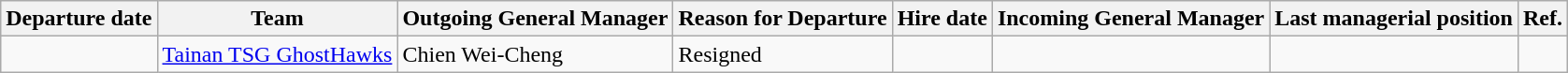<table class="wikitable sortable">
<tr>
<th>Departure date</th>
<th>Team</th>
<th>Outgoing General Manager</th>
<th>Reason for Departure</th>
<th>Hire date</th>
<th>Incoming General Manager</th>
<th class="unsortable">Last managerial position</th>
<th class="unsortable">Ref.</th>
</tr>
<tr>
<td></td>
<td><a href='#'>Tainan TSG GhostHawks</a></td>
<td>Chien Wei-Cheng</td>
<td>Resigned</td>
<td></td>
<td></td>
<td></td>
<td></td>
</tr>
</table>
